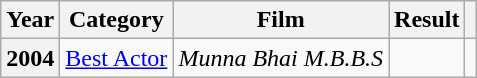<table class="wikitable">
<tr>
<th>Year</th>
<th>Category</th>
<th>Film</th>
<th>Result</th>
<th></th>
</tr>
<tr>
<th>2004</th>
<td><a href='#'>Best Actor</a></td>
<td><em>Munna Bhai M.B.B.S</em></td>
<td></td>
<td></td>
</tr>
</table>
